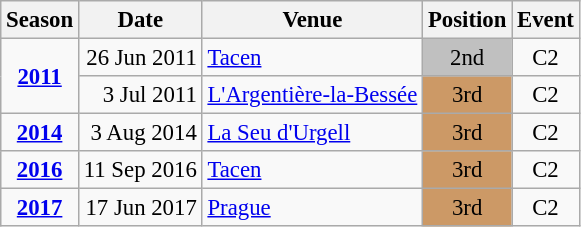<table class="wikitable" style="text-align:center; font-size:95%;">
<tr>
<th>Season</th>
<th>Date</th>
<th>Venue</th>
<th>Position</th>
<th>Event</th>
</tr>
<tr>
<td rowspan=2><strong><a href='#'>2011</a></strong></td>
<td align=right>26 Jun 2011</td>
<td align=left><a href='#'>Tacen</a></td>
<td bgcolor=silver>2nd</td>
<td>C2</td>
</tr>
<tr>
<td align=right>3 Jul 2011</td>
<td align=left><a href='#'>L'Argentière-la-Bessée</a></td>
<td bgcolor=cc9966>3rd</td>
<td>C2</td>
</tr>
<tr>
<td><strong><a href='#'>2014</a></strong></td>
<td align=right>3 Aug 2014</td>
<td align=left><a href='#'>La Seu d'Urgell</a></td>
<td bgcolor=cc9966>3rd</td>
<td>C2</td>
</tr>
<tr>
<td><strong><a href='#'>2016</a></strong></td>
<td align=right>11 Sep 2016</td>
<td align=left><a href='#'>Tacen</a></td>
<td bgcolor=cc9966>3rd</td>
<td>C2</td>
</tr>
<tr>
<td><strong><a href='#'>2017</a></strong></td>
<td align=right>17 Jun 2017</td>
<td align=left><a href='#'>Prague</a></td>
<td bgcolor=cc9966>3rd</td>
<td>C2</td>
</tr>
</table>
